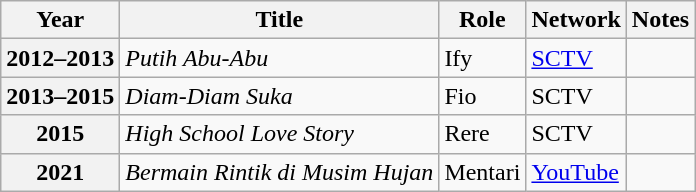<table class="wikitable plainrowheaders sortable">
<tr>
<th scope="col">Year</th>
<th scope="col">Title</th>
<th scope="col">Role</th>
<th scope="col">Network</th>
<th scope="col" class="unsortable">Notes</th>
</tr>
<tr>
<th scope="row">2012–2013</th>
<td><em>Putih Abu-Abu</em></td>
<td>Ify</td>
<td><a href='#'>SCTV</a></td>
<td></td>
</tr>
<tr>
<th scope="row">2013–2015</th>
<td><em>Diam-Diam Suka</em></td>
<td>Fio</td>
<td>SCTV</td>
<td></td>
</tr>
<tr>
<th scope="row">2015</th>
<td><em>High School Love Story</em></td>
<td>Rere</td>
<td>SCTV</td>
<td></td>
</tr>
<tr>
<th scope="row">2021</th>
<td><em>Bermain Rintik di Musim Hujan</em></td>
<td>Mentari</td>
<td><a href='#'>YouTube</a></td>
<td></td>
</tr>
</table>
